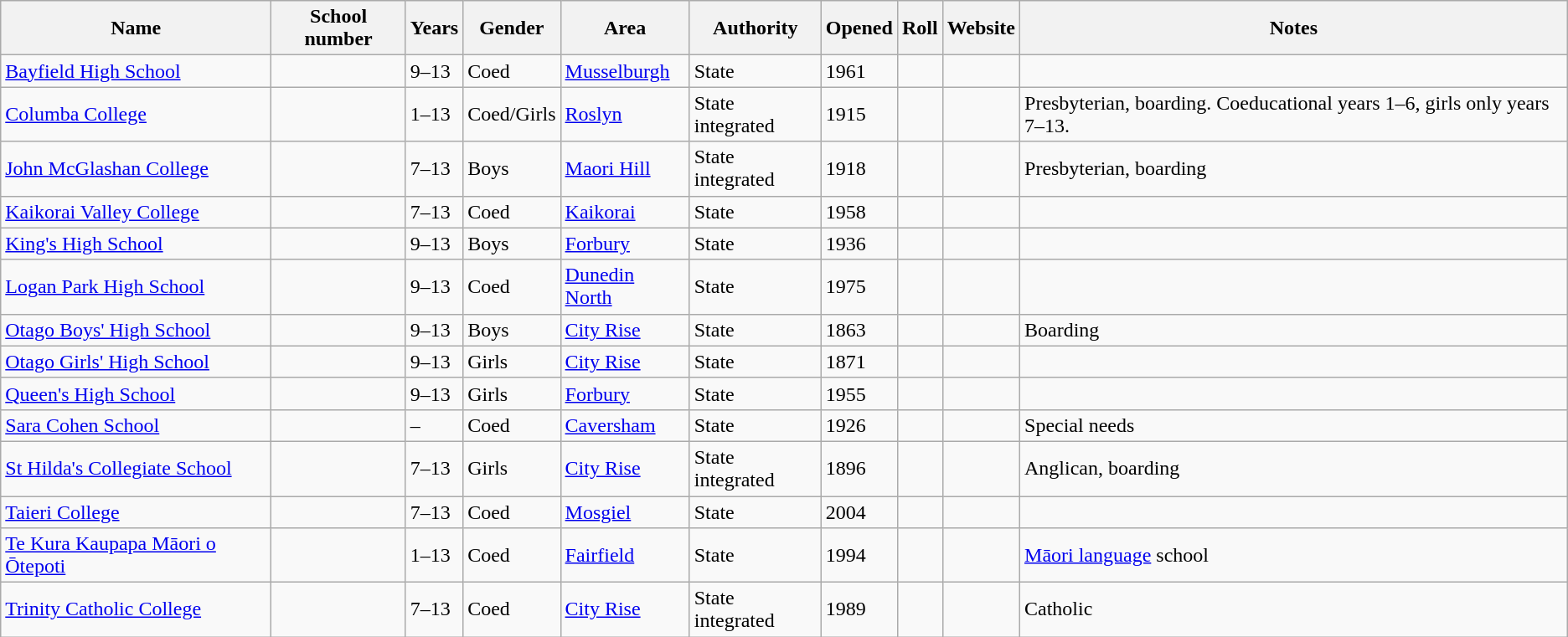<table class="wikitable sortable">
<tr>
<th>Name</th>
<th>School number</th>
<th>Years</th>
<th>Gender</th>
<th>Area</th>
<th>Authority</th>
<th>Opened</th>
<th>Roll</th>
<th>Website</th>
<th>Notes</th>
</tr>
<tr>
<td><a href='#'>Bayfield High School</a></td>
<td></td>
<td>9–13</td>
<td>Coed</td>
<td><a href='#'>Musselburgh</a></td>
<td>State</td>
<td>1961</td>
<td></td>
<td></td>
<td></td>
</tr>
<tr>
<td><a href='#'>Columba College</a></td>
<td></td>
<td>1–13</td>
<td>Coed/Girls</td>
<td><a href='#'>Roslyn</a></td>
<td>State integrated</td>
<td>1915</td>
<td></td>
<td></td>
<td>Presbyterian, boarding. Coeducational years 1–6, girls only years 7–13.</td>
</tr>
<tr>
<td><a href='#'>John McGlashan College</a></td>
<td></td>
<td>7–13</td>
<td>Boys</td>
<td><a href='#'>Maori Hill</a></td>
<td>State integrated</td>
<td>1918</td>
<td></td>
<td></td>
<td>Presbyterian, boarding</td>
</tr>
<tr>
<td><a href='#'>Kaikorai Valley College</a></td>
<td></td>
<td>7–13</td>
<td>Coed</td>
<td><a href='#'>Kaikorai</a></td>
<td>State</td>
<td>1958</td>
<td></td>
<td></td>
<td></td>
</tr>
<tr>
<td><a href='#'>King's High School</a></td>
<td></td>
<td>9–13</td>
<td>Boys</td>
<td><a href='#'>Forbury</a></td>
<td>State</td>
<td>1936</td>
<td></td>
<td></td>
<td></td>
</tr>
<tr>
<td><a href='#'>Logan Park High School</a></td>
<td></td>
<td>9–13</td>
<td>Coed</td>
<td><a href='#'>Dunedin North</a></td>
<td>State</td>
<td>1975</td>
<td></td>
<td></td>
<td></td>
</tr>
<tr>
<td><a href='#'>Otago Boys' High School</a></td>
<td></td>
<td>9–13</td>
<td>Boys</td>
<td><a href='#'>City Rise</a></td>
<td>State</td>
<td>1863</td>
<td></td>
<td></td>
<td>Boarding</td>
</tr>
<tr>
<td><a href='#'>Otago Girls' High School</a></td>
<td></td>
<td>9–13</td>
<td>Girls</td>
<td><a href='#'>City Rise</a></td>
<td>State</td>
<td>1871</td>
<td></td>
<td></td>
<td></td>
</tr>
<tr>
<td><a href='#'>Queen's High School</a></td>
<td></td>
<td>9–13</td>
<td>Girls</td>
<td><a href='#'>Forbury</a></td>
<td>State</td>
<td>1955</td>
<td></td>
<td></td>
<td></td>
</tr>
<tr>
<td><a href='#'>Sara Cohen School</a></td>
<td></td>
<td>–</td>
<td>Coed</td>
<td><a href='#'>Caversham</a></td>
<td>State</td>
<td>1926</td>
<td></td>
<td></td>
<td>Special needs</td>
</tr>
<tr>
<td><a href='#'>St Hilda's Collegiate School</a></td>
<td></td>
<td>7–13</td>
<td>Girls</td>
<td><a href='#'>City Rise</a></td>
<td>State integrated</td>
<td>1896</td>
<td></td>
<td></td>
<td>Anglican, boarding</td>
</tr>
<tr>
<td><a href='#'>Taieri College</a></td>
<td></td>
<td>7–13</td>
<td>Coed</td>
<td><a href='#'>Mosgiel</a></td>
<td>State</td>
<td>2004</td>
<td></td>
<td></td>
<td></td>
</tr>
<tr>
<td><a href='#'>Te Kura Kaupapa Māori o Ōtepoti</a></td>
<td></td>
<td>1–13</td>
<td>Coed</td>
<td><a href='#'>Fairfield</a></td>
<td>State</td>
<td>1994</td>
<td></td>
<td></td>
<td><a href='#'>Māori language</a> school</td>
</tr>
<tr>
<td><a href='#'>Trinity Catholic College</a></td>
<td></td>
<td>7–13</td>
<td>Coed</td>
<td><a href='#'>City Rise</a></td>
<td>State integrated</td>
<td>1989</td>
<td></td>
<td></td>
<td>Catholic</td>
</tr>
</table>
